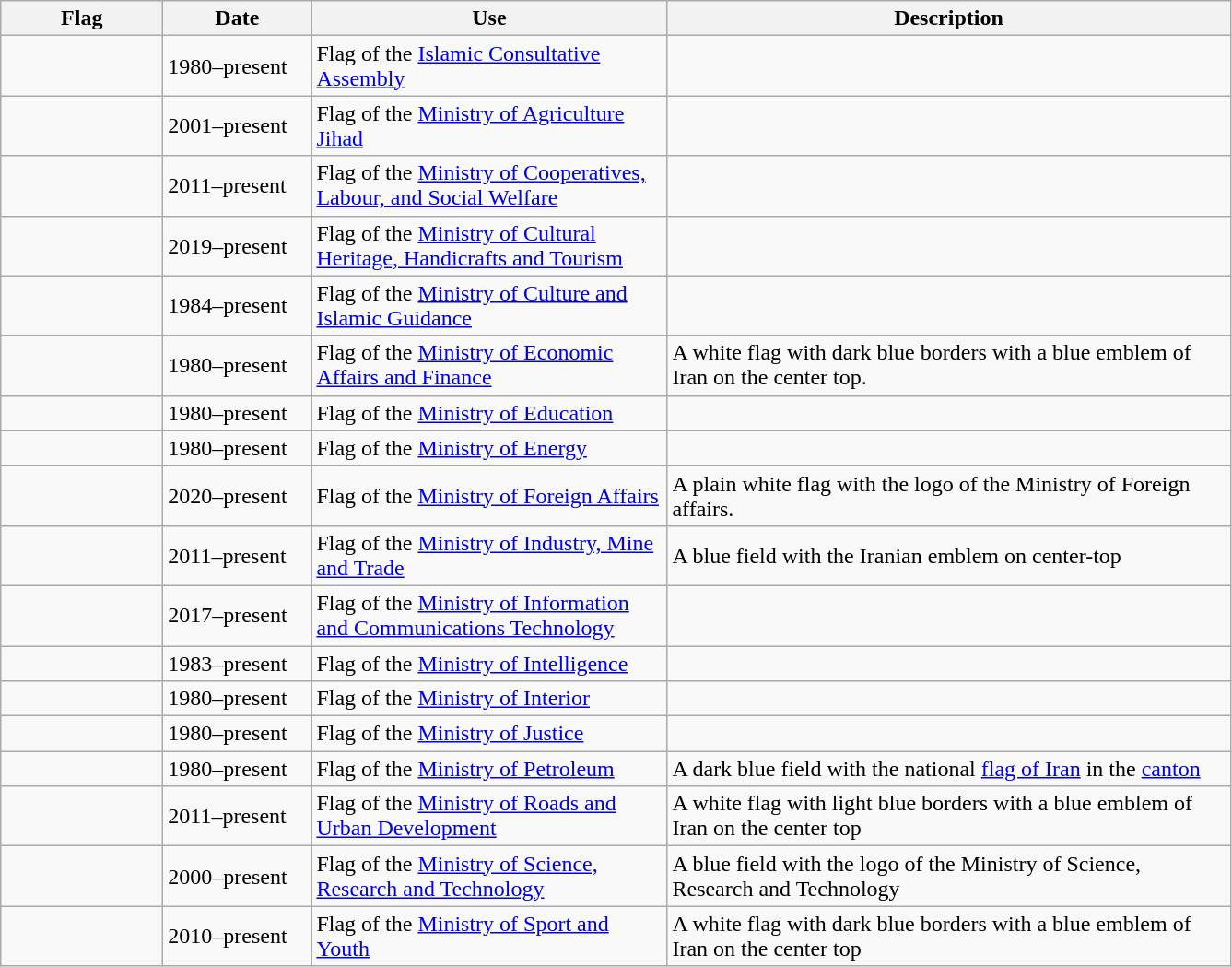<table class="wikitable" style="background:#f9f9f9">
<tr>
<th width="110">Flag</th>
<th width="100">Date</th>
<th width="250">Use</th>
<th width="400">Description</th>
</tr>
<tr>
<td></td>
<td>1980–present</td>
<td>Flag of the <a href='#'>Islamic Consultative Assembly</a></td>
<td></td>
</tr>
<tr>
<td></td>
<td>2001–present</td>
<td>Flag of the <a href='#'>Ministry of Agriculture Jihad</a></td>
<td></td>
</tr>
<tr>
<td></td>
<td>2011–present</td>
<td>Flag of the <a href='#'>Ministry of Cooperatives, Labour, and Social Welfare</a></td>
<td></td>
</tr>
<tr>
<td></td>
<td>2019–present</td>
<td>Flag of the <a href='#'>Ministry of Cultural Heritage, Handicrafts and Tourism</a></td>
<td></td>
</tr>
<tr>
<td></td>
<td>1984–present</td>
<td>Flag of the <a href='#'>Ministry of Culture and Islamic Guidance</a></td>
<td></td>
</tr>
<tr>
<td></td>
<td>1980–present</td>
<td>Flag of the <a href='#'>Ministry of Economic Affairs and Finance</a></td>
<td>A white flag with dark blue borders with a blue emblem of Iran on the center top.</td>
</tr>
<tr>
<td></td>
<td>1980–present</td>
<td>Flag of the <a href='#'>Ministry of Education</a></td>
<td></td>
</tr>
<tr>
<td></td>
<td>1980–present</td>
<td>Flag of the <a href='#'>Ministry of Energy</a></td>
<td></td>
</tr>
<tr>
<td></td>
<td>2020–present</td>
<td>Flag of the <a href='#'>Ministry of Foreign Affairs</a></td>
<td>A plain white flag with the logo of the Ministry of Foreign affairs.</td>
</tr>
<tr>
<td></td>
<td>2011–present</td>
<td>Flag of the <a href='#'>Ministry of Industry, Mine and Trade</a></td>
<td>A blue field with the Iranian emblem on center-top</td>
</tr>
<tr>
<td></td>
<td>2017–present</td>
<td>Flag of the <a href='#'>Ministry of Information and Communications Technology</a></td>
<td></td>
</tr>
<tr>
<td></td>
<td>1983–present</td>
<td>Flag of the <a href='#'>Ministry of Intelligence</a></td>
<td></td>
</tr>
<tr>
<td></td>
<td>1980–present</td>
<td>Flag of the <a href='#'>Ministry of Interior</a></td>
<td></td>
</tr>
<tr>
<td></td>
<td>1980–present</td>
<td>Flag of the <a href='#'>Ministry of Justice</a></td>
<td></td>
</tr>
<tr>
<td></td>
<td>1980–present</td>
<td>Flag of the <a href='#'>Ministry of Petroleum</a></td>
<td>A dark blue field with the national <a href='#'>flag of Iran</a> in the <a href='#'>canton</a></td>
</tr>
<tr>
<td></td>
<td>2011–present</td>
<td>Flag of the <a href='#'>Ministry of Roads and Urban Development</a></td>
<td>A white flag with light blue borders with a blue emblem of Iran on the center top</td>
</tr>
<tr>
<td></td>
<td>2000–present</td>
<td>Flag of the <a href='#'>Ministry of Science, Research and Technology</a></td>
<td>A blue field with the logo of the Ministry of Science, Research and Technology</td>
</tr>
<tr>
<td></td>
<td>2010–present</td>
<td>Flag of the <a href='#'>Ministry of Sport and Youth</a></td>
<td>A white flag with dark blue borders with a blue emblem of Iran on the center top</td>
</tr>
</table>
